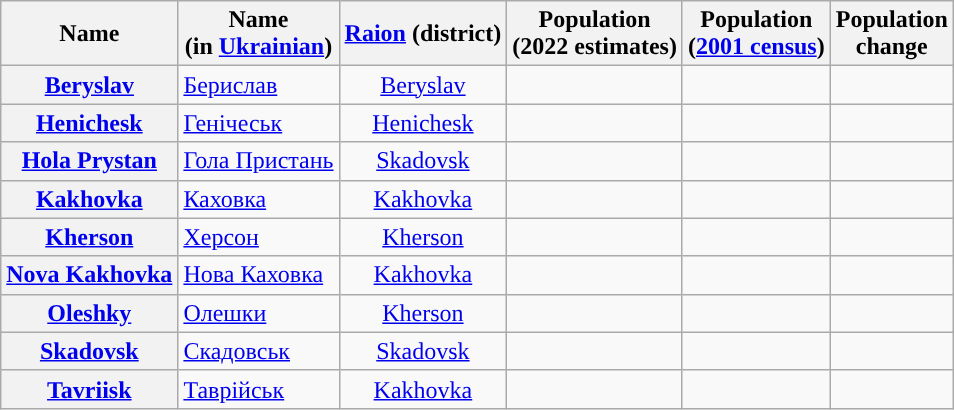<table class="wikitable sortable" id="Table of cities" caption="Tabulated list of cities in ">
<tr>
<th scope="col">Name</th>
<th scope="col">Name<br>(in <a href='#'>Ukrainian</a>)</th>
<th scope="col"><a href='#'>Raion</a> (district)</th>
<th scope="col">Population<br>(2022 estimates)</th>
<th scope="col">Population<br>(<a href='#'>2001 census</a>)</th>
<th scope="col">Population<br>change</th>
</tr>
<tr>
<th scope="row" align="left"><a href='#'>Beryslav</a></th>
<td><a href='#'>Берислав</a></td>
<td align=center><a href='#'>Beryslav</a></td>
<td align=right></td>
<td align=right></td>
<td align=right></td>
</tr>
<tr>
<th scope="row" align="left"><a href='#'>Henichesk</a></th>
<td><a href='#'>Генічеськ</a></td>
<td align=center><a href='#'>Henichesk</a></td>
<td align=right></td>
<td align=right></td>
<td align=right></td>
</tr>
<tr>
<th scope="row" align="left"><a href='#'>Hola Prystan</a></th>
<td><a href='#'>Гола Пристань</a></td>
<td align=center><a href='#'>Skadovsk</a></td>
<td align=right></td>
<td align=right></td>
<td align=right></td>
</tr>
<tr>
<th scope="row" align="left"><a href='#'>Kakhovka</a></th>
<td><a href='#'>Каховка</a></td>
<td align=center><a href='#'>Kakhovka</a></td>
<td align=right></td>
<td align=right></td>
<td align=right></td>
</tr>
<tr>
<th scope="row" align="left"><a href='#'>Kherson</a></th>
<td><a href='#'>Херсон</a></td>
<td align=center><a href='#'>Kherson</a></td>
<td align=right></td>
<td align=right></td>
<td align=right></td>
</tr>
<tr>
<th scope="row" align="left"><a href='#'>Nova Kakhovka</a></th>
<td><a href='#'>Нова Каховка</a></td>
<td align=center><a href='#'>Kakhovka</a></td>
<td align=right></td>
<td align=right></td>
<td align=right></td>
</tr>
<tr>
<th scope="row" align="left"><a href='#'>Oleshky</a></th>
<td><a href='#'>Олешки</a></td>
<td align=center><a href='#'>Kherson</a></td>
<td align=right></td>
<td align=right></td>
<td align=right></td>
</tr>
<tr>
<th scope="row" align="left"><a href='#'>Skadovsk</a></th>
<td><a href='#'>Скадовськ</a></td>
<td align=center><a href='#'>Skadovsk</a></td>
<td align=right></td>
<td align=right></td>
<td align=right></td>
</tr>
<tr>
<th scope="row" align="left"><a href='#'>Tavriisk</a></th>
<td><a href='#'>Таврійськ</a></td>
<td align=center><a href='#'>Kakhovka</a></td>
<td align=right></td>
<td align=right></td>
<td align=right></td>
</tr>
</table>
